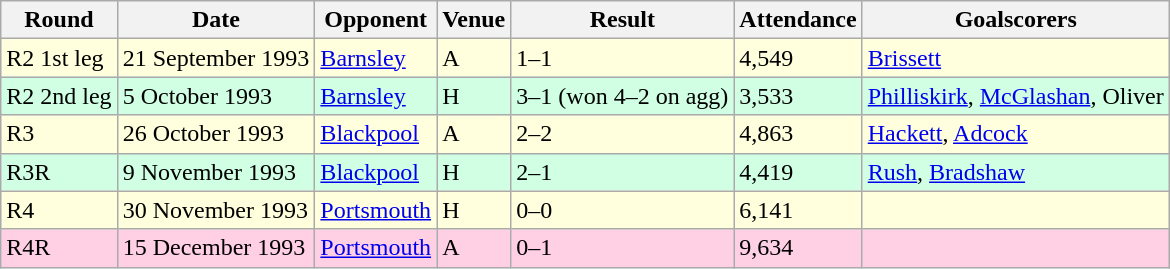<table class="wikitable">
<tr>
<th>Round</th>
<th>Date</th>
<th>Opponent</th>
<th>Venue</th>
<th>Result</th>
<th>Attendance</th>
<th>Goalscorers</th>
</tr>
<tr style="background:#ffffdd;">
<td>R2 1st leg</td>
<td>21 September 1993</td>
<td><a href='#'>Barnsley</a></td>
<td>A</td>
<td>1–1</td>
<td>4,549</td>
<td><a href='#'>Brissett</a></td>
</tr>
<tr style="background:#d0ffe3;">
<td>R2 2nd leg</td>
<td>5 October 1993</td>
<td><a href='#'>Barnsley</a></td>
<td>H</td>
<td>3–1 (won 4–2 on agg)</td>
<td>3,533</td>
<td><a href='#'>Philliskirk</a>, <a href='#'>McGlashan</a>, Oliver</td>
</tr>
<tr style="background:#ffffdd;">
<td>R3</td>
<td>26 October 1993</td>
<td><a href='#'>Blackpool</a></td>
<td>A</td>
<td>2–2</td>
<td>4,863</td>
<td><a href='#'>Hackett</a>, <a href='#'>Adcock</a></td>
</tr>
<tr style="background:#d0ffe3;">
<td>R3R</td>
<td>9 November 1993</td>
<td><a href='#'>Blackpool</a></td>
<td>H</td>
<td>2–1</td>
<td>4,419</td>
<td><a href='#'>Rush</a>, <a href='#'>Bradshaw</a></td>
</tr>
<tr style="background:#ffffdd;">
<td>R4</td>
<td>30 November 1993</td>
<td><a href='#'>Portsmouth</a></td>
<td>H</td>
<td>0–0</td>
<td>6,141</td>
<td></td>
</tr>
<tr style="background:#ffd0e3;">
<td>R4R</td>
<td>15 December 1993</td>
<td><a href='#'>Portsmouth</a></td>
<td>A</td>
<td>0–1</td>
<td>9,634</td>
<td></td>
</tr>
</table>
